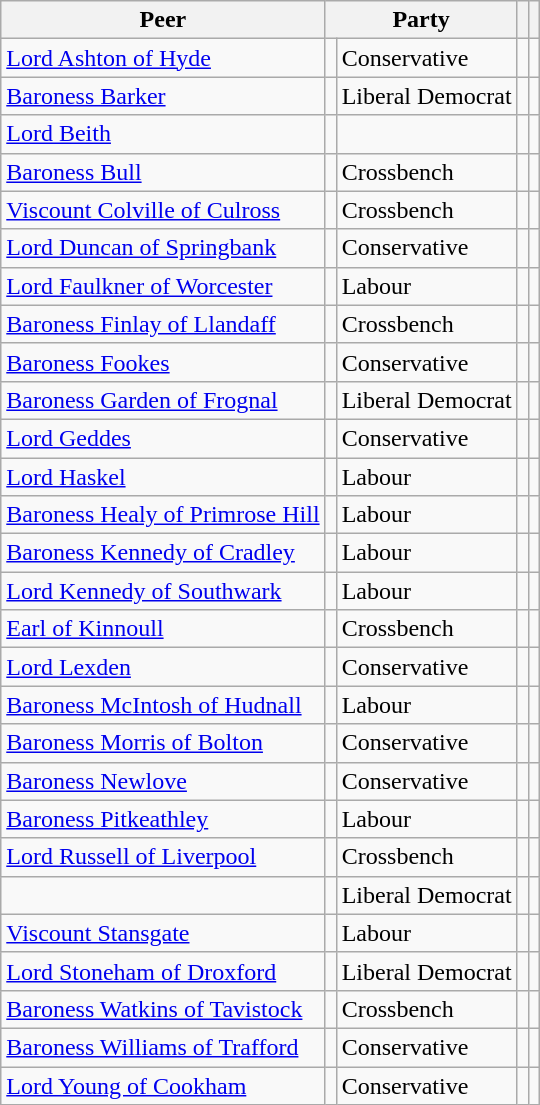<table class="wikitable sortable defaultleft col4center col5center">
<tr>
<th class=unsortable>Peer</th>
<th colspan=2>Party</th>
<th></th>
<th></th>
</tr>
<tr>
<td><a href='#'>Lord Ashton of Hyde</a></td>
<td></td>
<td>Conservative</td>
<td></td>
<td></td>
</tr>
<tr>
<td><a href='#'>Baroness Barker</a></td>
<td></td>
<td>Liberal Democrat</td>
<td></td>
<td></td>
</tr>
<tr>
<td><a href='#'>Lord Beith</a></td>
<td></td>
<td></td>
<td></td>
<td></td>
</tr>
<tr>
<td><a href='#'>Baroness Bull</a></td>
<td></td>
<td>Crossbench</td>
<td></td>
<td></td>
</tr>
<tr>
<td><a href='#'>Viscount Colville of Culross</a></td>
<td></td>
<td>Crossbench</td>
<td></td>
<td></td>
</tr>
<tr>
<td><a href='#'>Lord Duncan of Springbank</a></td>
<td></td>
<td>Conservative</td>
<td></td>
<td></td>
</tr>
<tr>
<td><a href='#'>Lord Faulkner of Worcester</a></td>
<td></td>
<td>Labour</td>
<td></td>
<td></td>
</tr>
<tr>
<td><a href='#'>Baroness Finlay of Llandaff</a></td>
<td></td>
<td>Crossbench</td>
<td></td>
<td></td>
</tr>
<tr>
<td><a href='#'>Baroness Fookes</a></td>
<td></td>
<td>Conservative</td>
<td></td>
<td></td>
</tr>
<tr>
<td><a href='#'>Baroness Garden of Frognal</a></td>
<td></td>
<td>Liberal Democrat</td>
<td></td>
<td></td>
</tr>
<tr>
<td><a href='#'>Lord Geddes</a></td>
<td></td>
<td>Conservative</td>
<td></td>
<td></td>
</tr>
<tr>
<td><a href='#'>Lord Haskel</a></td>
<td></td>
<td>Labour</td>
<td></td>
<td></td>
</tr>
<tr>
<td><a href='#'>Baroness Healy of Primrose Hill</a></td>
<td></td>
<td>Labour</td>
<td></td>
<td></td>
</tr>
<tr>
<td><a href='#'>Baroness Kennedy of Cradley</a></td>
<td></td>
<td>Labour</td>
<td></td>
<td></td>
</tr>
<tr>
<td><a href='#'>Lord Kennedy of Southwark</a></td>
<td></td>
<td>Labour</td>
<td></td>
<td></td>
</tr>
<tr>
<td><a href='#'>Earl of Kinnoull</a></td>
<td></td>
<td>Crossbench</td>
<td></td>
<td></td>
</tr>
<tr>
<td><a href='#'>Lord Lexden</a></td>
<td></td>
<td>Conservative</td>
<td></td>
<td></td>
</tr>
<tr>
<td><a href='#'>Baroness McIntosh of Hudnall</a></td>
<td></td>
<td>Labour</td>
<td></td>
<td></td>
</tr>
<tr>
<td><a href='#'>Baroness Morris of Bolton</a></td>
<td></td>
<td>Conservative</td>
<td></td>
<td></td>
</tr>
<tr>
<td><a href='#'>Baroness Newlove</a></td>
<td></td>
<td>Conservative</td>
<td></td>
<td></td>
</tr>
<tr>
<td><a href='#'>Baroness Pitkeathley</a></td>
<td></td>
<td>Labour</td>
<td></td>
<td></td>
</tr>
<tr>
<td><a href='#'>Lord Russell of Liverpool</a></td>
<td></td>
<td>Crossbench</td>
<td></td>
<td></td>
</tr>
<tr>
<td><a href='#'></a></td>
<td></td>
<td>Liberal Democrat</td>
<td></td>
<td></td>
</tr>
<tr>
<td><a href='#'>Viscount Stansgate</a></td>
<td></td>
<td>Labour</td>
<td></td>
<td></td>
</tr>
<tr>
<td><a href='#'>Lord Stoneham of Droxford</a></td>
<td></td>
<td>Liberal Democrat</td>
<td></td>
<td></td>
</tr>
<tr>
<td><a href='#'>Baroness Watkins of Tavistock</a></td>
<td></td>
<td>Crossbench</td>
<td></td>
<td></td>
</tr>
<tr>
<td><a href='#'>Baroness Williams of Trafford</a></td>
<td></td>
<td>Conservative</td>
<td></td>
<td></td>
</tr>
<tr>
<td><a href='#'>Lord Young of Cookham</a></td>
<td></td>
<td>Conservative</td>
<td></td>
<td></td>
</tr>
</table>
